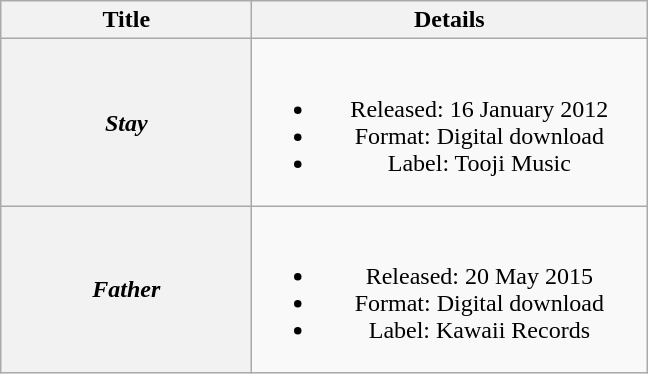<table class="wikitable plainrowheaders" style="text-align:center">
<tr>
<th scope="col" style="width:10em;">Title</th>
<th scope="col" style="width:16em;">Details</th>
</tr>
<tr>
<th scope="row"><em>Stay</em></th>
<td><br><ul><li>Released: 16 January 2012</li><li>Format: Digital download</li><li>Label: Tooji Music</li></ul></td>
</tr>
<tr>
<th scope="row"><em>Father</em></th>
<td><br><ul><li>Released: 20 May 2015</li><li>Format: Digital download</li><li>Label: Kawaii Records</li></ul></td>
</tr>
</table>
